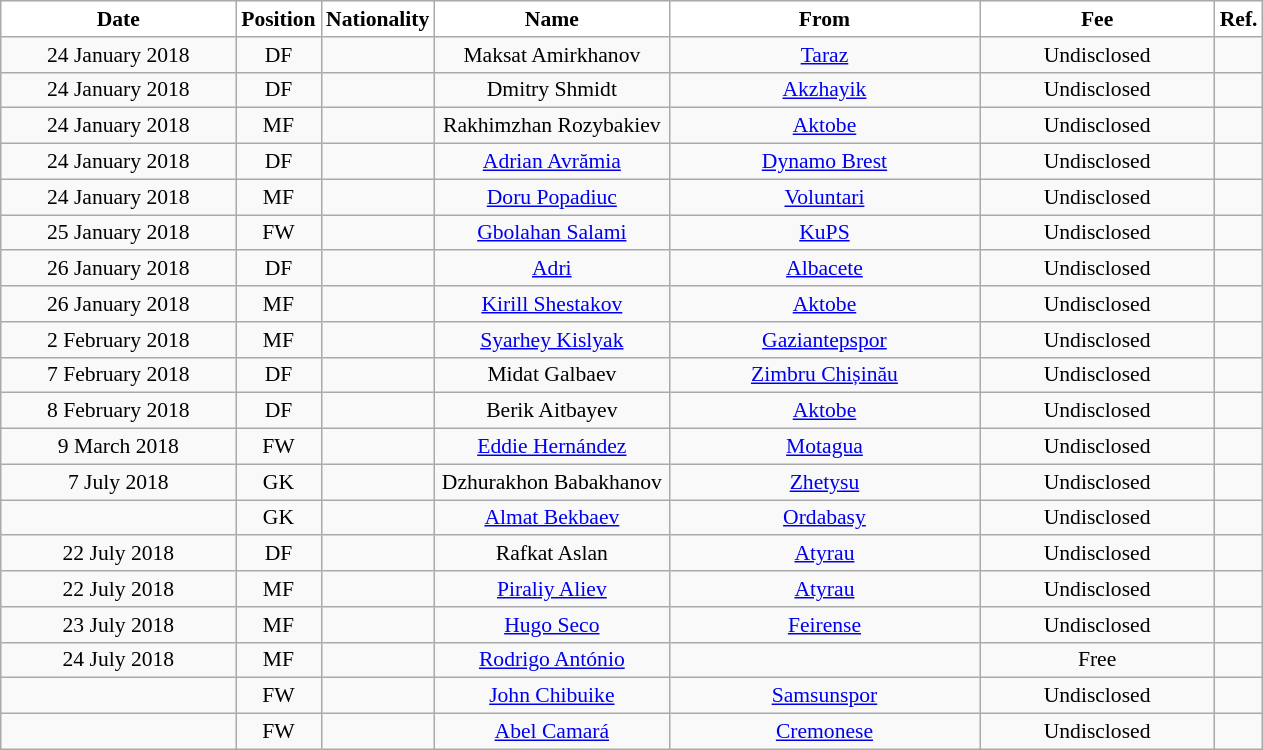<table class="wikitable"  style="text-align:center; font-size:90%; ">
<tr>
<th style="background:#FFFFFF; color:black; width:150px;">Date</th>
<th style="background:#FFFFFF; color:black; width:50px;">Position</th>
<th style="background:#FFFFFF; color:black; width:50px;">Nationality</th>
<th style="background:#FFFFFF; color:black; width:150px;">Name</th>
<th style="background:#FFFFFF; color:black; width:200px;">From</th>
<th style="background:#FFFFFF; color:black; width:150px;">Fee</th>
<th style="background:#FFFFFF; color:black; width:25px;">Ref.</th>
</tr>
<tr>
<td>24 January 2018</td>
<td>DF</td>
<td></td>
<td>Maksat Amirkhanov</td>
<td><a href='#'>Taraz</a></td>
<td>Undisclosed</td>
<td></td>
</tr>
<tr>
<td>24 January 2018</td>
<td>DF</td>
<td></td>
<td>Dmitry Shmidt</td>
<td><a href='#'>Akzhayik</a></td>
<td>Undisclosed</td>
<td></td>
</tr>
<tr>
<td>24 January 2018</td>
<td>MF</td>
<td></td>
<td>Rakhimzhan Rozybakiev</td>
<td><a href='#'>Aktobe</a></td>
<td>Undisclosed</td>
<td></td>
</tr>
<tr>
<td>24 January 2018</td>
<td>DF</td>
<td></td>
<td><a href='#'>Adrian Avrămia</a></td>
<td><a href='#'>Dynamo Brest</a></td>
<td>Undisclosed</td>
<td></td>
</tr>
<tr>
<td>24 January 2018</td>
<td>MF</td>
<td></td>
<td><a href='#'>Doru Popadiuc</a></td>
<td><a href='#'>Voluntari</a></td>
<td>Undisclosed</td>
<td></td>
</tr>
<tr>
<td>25 January 2018</td>
<td>FW</td>
<td></td>
<td><a href='#'>Gbolahan Salami</a></td>
<td><a href='#'>KuPS</a></td>
<td>Undisclosed</td>
<td></td>
</tr>
<tr>
<td>26 January 2018</td>
<td>DF</td>
<td></td>
<td><a href='#'>Adri</a></td>
<td><a href='#'>Albacete</a></td>
<td>Undisclosed</td>
<td></td>
</tr>
<tr>
<td>26 January 2018</td>
<td>MF</td>
<td></td>
<td><a href='#'>Kirill Shestakov</a></td>
<td><a href='#'>Aktobe</a></td>
<td>Undisclosed</td>
<td></td>
</tr>
<tr>
<td>2 February 2018</td>
<td>MF</td>
<td></td>
<td><a href='#'>Syarhey Kislyak</a></td>
<td><a href='#'>Gaziantepspor</a></td>
<td>Undisclosed</td>
<td></td>
</tr>
<tr>
<td>7 February 2018</td>
<td>DF</td>
<td></td>
<td>Midat Galbaev</td>
<td><a href='#'>Zimbru Chișinău</a></td>
<td>Undisclosed</td>
<td></td>
</tr>
<tr>
<td>8 February 2018</td>
<td>DF</td>
<td></td>
<td>Berik Aitbayev</td>
<td><a href='#'>Aktobe</a></td>
<td>Undisclosed</td>
<td></td>
</tr>
<tr>
<td>9 March 2018</td>
<td>FW</td>
<td></td>
<td><a href='#'>Eddie Hernández</a></td>
<td><a href='#'>Motagua</a></td>
<td>Undisclosed</td>
<td></td>
</tr>
<tr>
<td>7 July 2018</td>
<td>GK</td>
<td></td>
<td>Dzhurakhon Babakhanov</td>
<td><a href='#'>Zhetysu</a></td>
<td>Undisclosed</td>
<td></td>
</tr>
<tr>
<td></td>
<td>GK</td>
<td></td>
<td><a href='#'>Almat Bekbaev</a></td>
<td><a href='#'>Ordabasy</a></td>
<td>Undisclosed</td>
<td></td>
</tr>
<tr>
<td>22 July 2018</td>
<td>DF</td>
<td></td>
<td>Rafkat Aslan</td>
<td><a href='#'>Atyrau</a></td>
<td>Undisclosed</td>
<td></td>
</tr>
<tr>
<td>22 July 2018</td>
<td>MF</td>
<td></td>
<td><a href='#'>Piraliy Aliev</a></td>
<td><a href='#'>Atyrau</a></td>
<td>Undisclosed</td>
<td></td>
</tr>
<tr>
<td>23 July 2018</td>
<td>MF</td>
<td></td>
<td><a href='#'>Hugo Seco</a></td>
<td><a href='#'>Feirense</a></td>
<td>Undisclosed</td>
<td></td>
</tr>
<tr>
<td>24 July 2018</td>
<td>MF</td>
<td></td>
<td><a href='#'>Rodrigo António</a></td>
<td></td>
<td>Free</td>
<td></td>
</tr>
<tr>
<td></td>
<td>FW</td>
<td></td>
<td><a href='#'>John Chibuike</a></td>
<td><a href='#'>Samsunspor</a></td>
<td>Undisclosed</td>
<td></td>
</tr>
<tr>
<td></td>
<td>FW</td>
<td></td>
<td><a href='#'>Abel Camará</a></td>
<td><a href='#'>Cremonese</a></td>
<td>Undisclosed</td>
<td></td>
</tr>
</table>
